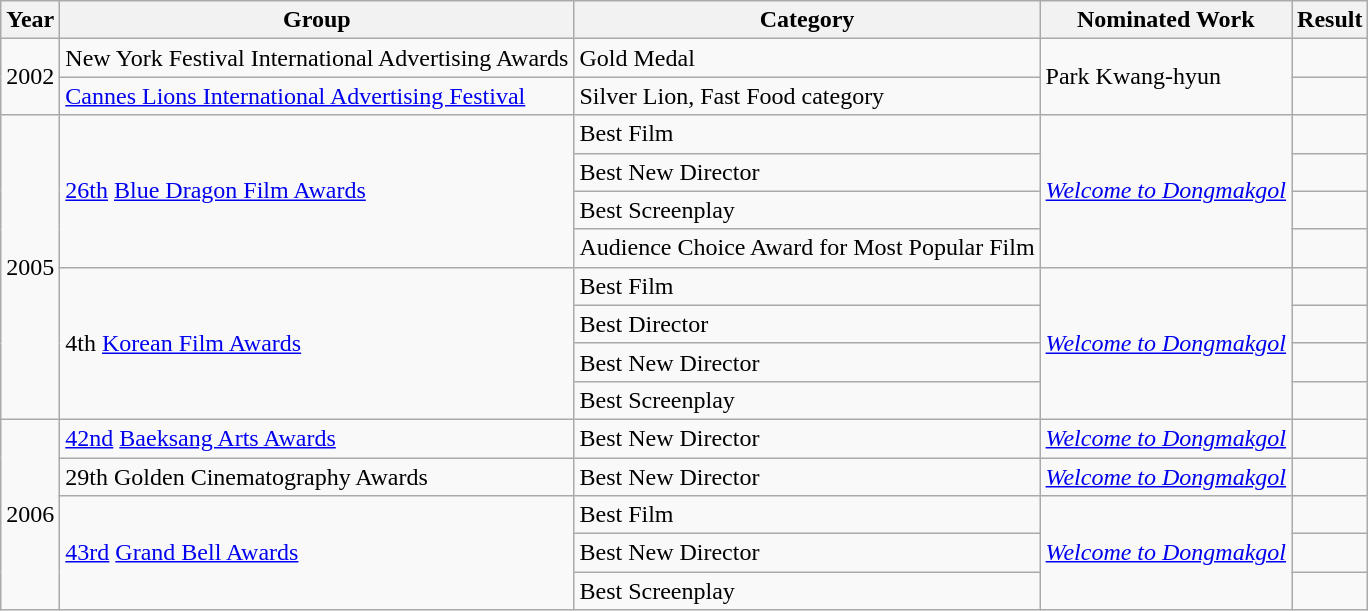<table class="wikitable">
<tr>
<th>Year</th>
<th>Group</th>
<th>Category</th>
<th>Nominated Work</th>
<th>Result</th>
</tr>
<tr>
<td rowspan="2">2002</td>
<td>New York Festival International Advertising Awards</td>
<td>Gold Medal</td>
<td rowspan="2">Park Kwang-hyun</td>
<td></td>
</tr>
<tr>
<td><a href='#'>Cannes Lions International Advertising Festival</a></td>
<td>Silver Lion, Fast Food category</td>
<td></td>
</tr>
<tr>
<td rowspan="8">2005</td>
<td rowspan="4"><a href='#'>26th</a> <a href='#'>Blue Dragon Film Awards</a></td>
<td>Best Film</td>
<td rowspan="4"><em><a href='#'>Welcome to Dongmakgol</a></em></td>
<td></td>
</tr>
<tr>
<td>Best New Director</td>
<td></td>
</tr>
<tr>
<td>Best Screenplay</td>
<td></td>
</tr>
<tr>
<td>Audience Choice Award for Most Popular Film</td>
<td></td>
</tr>
<tr>
<td rowspan="4">4th <a href='#'>Korean Film Awards</a></td>
<td>Best Film</td>
<td rowspan="4"><em><a href='#'>Welcome to Dongmakgol</a></em></td>
<td></td>
</tr>
<tr>
<td>Best Director</td>
<td></td>
</tr>
<tr>
<td>Best New Director</td>
<td></td>
</tr>
<tr>
<td>Best Screenplay</td>
<td></td>
</tr>
<tr>
<td rowspan="5">2006</td>
<td><a href='#'>42nd</a> <a href='#'>Baeksang Arts Awards</a></td>
<td>Best New Director</td>
<td><em><a href='#'>Welcome to Dongmakgol</a></em></td>
<td></td>
</tr>
<tr>
<td>29th Golden Cinematography Awards</td>
<td>Best New Director</td>
<td><em><a href='#'>Welcome to Dongmakgol</a></em></td>
<td></td>
</tr>
<tr>
<td rowspan="3"><a href='#'>43rd</a> <a href='#'>Grand Bell Awards</a></td>
<td>Best Film</td>
<td rowspan="3"><em><a href='#'>Welcome to Dongmakgol</a></em></td>
<td></td>
</tr>
<tr>
<td>Best New Director</td>
<td></td>
</tr>
<tr>
<td>Best Screenplay</td>
<td></td>
</tr>
</table>
